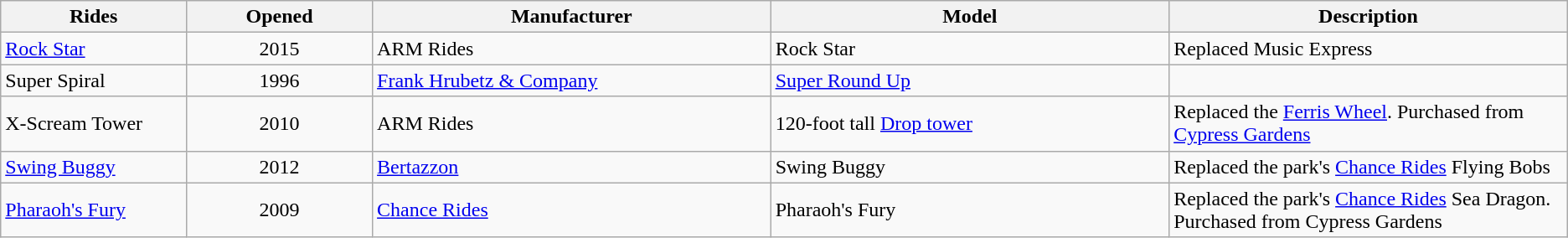<table class="wikitable sortable">
<tr>
<th style="width:7%;">Rides</th>
<th style="width:7%;">Opened</th>
<th style="width:15%;">Manufacturer</th>
<th style="width:15%;">Model</th>
<th style="width:15%;">Description</th>
</tr>
<tr>
<td><a href='#'>Rock Star</a></td>
<td style="text-align:center">2015</td>
<td>ARM Rides</td>
<td>Rock Star</td>
<td>Replaced Music Express</td>
</tr>
<tr>
<td>Super Spiral</td>
<td style="text-align:center">1996</td>
<td><a href='#'>Frank Hrubetz & Company</a></td>
<td><a href='#'>Super Round Up</a></td>
<td></td>
</tr>
<tr>
<td>X-Scream Tower</td>
<td style="text-align:center">2010</td>
<td>ARM Rides</td>
<td>120-foot tall <a href='#'>Drop tower</a></td>
<td>Replaced the <a href='#'>Ferris Wheel</a>. Purchased from <a href='#'>Cypress Gardens</a></td>
</tr>
<tr>
<td><a href='#'>Swing Buggy</a></td>
<td style="text-align:center">2012</td>
<td><a href='#'>Bertazzon</a></td>
<td>Swing Buggy</td>
<td>Replaced the park's <a href='#'>Chance Rides</a> Flying Bobs</td>
</tr>
<tr>
<td><a href='#'>Pharaoh's Fury</a></td>
<td style="text-align:center">2009</td>
<td><a href='#'>Chance Rides</a></td>
<td>Pharaoh's Fury</td>
<td>Replaced the park's <a href='#'>Chance Rides</a> Sea Dragon. Purchased from Cypress Gardens</td>
</tr>
</table>
